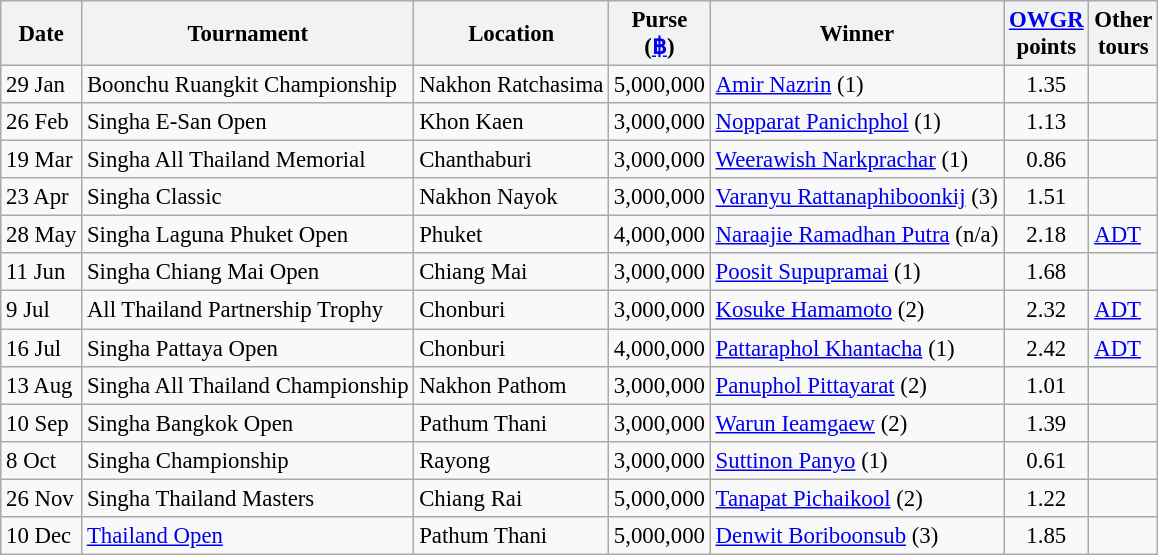<table class="wikitable" style="font-size:95%">
<tr>
<th>Date</th>
<th>Tournament</th>
<th>Location</th>
<th>Purse<br>(<a href='#'>฿</a>)</th>
<th>Winner</th>
<th><a href='#'>OWGR</a><br>points</th>
<th>Other<br>tours</th>
</tr>
<tr>
<td>29 Jan</td>
<td>Boonchu Ruangkit Championship</td>
<td>Nakhon Ratchasima</td>
<td align=right>5,000,000</td>
<td> <a href='#'>Amir Nazrin</a> (1)</td>
<td align=center>1.35</td>
<td></td>
</tr>
<tr>
<td>26 Feb</td>
<td>Singha E-San Open</td>
<td>Khon Kaen</td>
<td align=right>3,000,000</td>
<td> <a href='#'>Nopparat Panichphol</a> (1)</td>
<td align=center>1.13</td>
<td></td>
</tr>
<tr>
<td>19 Mar</td>
<td>Singha All Thailand Memorial</td>
<td>Chanthaburi</td>
<td align=right>3,000,000</td>
<td> <a href='#'>Weerawish Narkprachar</a> (1)</td>
<td align=center>0.86</td>
<td></td>
</tr>
<tr>
<td>23 Apr</td>
<td>Singha Classic</td>
<td>Nakhon Nayok</td>
<td align=right>3,000,000</td>
<td> <a href='#'>Varanyu Rattanaphiboonkij</a> (3)</td>
<td align=center>1.51</td>
<td></td>
</tr>
<tr>
<td>28 May</td>
<td>Singha Laguna Phuket Open</td>
<td>Phuket</td>
<td align=right>4,000,000</td>
<td> <a href='#'>Naraajie Ramadhan Putra</a> (n/a)</td>
<td align=center>2.18</td>
<td><a href='#'>ADT</a></td>
</tr>
<tr>
<td>11 Jun</td>
<td>Singha Chiang Mai Open</td>
<td>Chiang Mai</td>
<td align=right>3,000,000</td>
<td> <a href='#'>Poosit Supupramai</a> (1)</td>
<td align=center>1.68</td>
<td></td>
</tr>
<tr>
<td>9 Jul</td>
<td>All Thailand Partnership Trophy</td>
<td>Chonburi</td>
<td align=right>3,000,000</td>
<td> <a href='#'>Kosuke Hamamoto</a> (2)</td>
<td align=center>2.32</td>
<td><a href='#'>ADT</a></td>
</tr>
<tr>
<td>16 Jul</td>
<td>Singha Pattaya Open</td>
<td>Chonburi</td>
<td align=right>4,000,000</td>
<td> <a href='#'>Pattaraphol Khantacha</a> (1)</td>
<td align=center>2.42</td>
<td><a href='#'>ADT</a></td>
</tr>
<tr>
<td>13 Aug</td>
<td>Singha All Thailand Championship</td>
<td>Nakhon Pathom</td>
<td align=right>3,000,000</td>
<td> <a href='#'>Panuphol Pittayarat</a> (2)</td>
<td align=center>1.01</td>
<td></td>
</tr>
<tr>
<td>10 Sep</td>
<td>Singha Bangkok Open</td>
<td>Pathum Thani</td>
<td align=right>3,000,000</td>
<td> <a href='#'>Warun Ieamgaew</a> (2)</td>
<td align=center>1.39</td>
<td></td>
</tr>
<tr>
<td>8 Oct</td>
<td>Singha Championship</td>
<td>Rayong</td>
<td align=right>3,000,000</td>
<td> <a href='#'>Suttinon Panyo</a> (1)</td>
<td align=center>0.61</td>
<td></td>
</tr>
<tr>
<td>26 Nov</td>
<td>Singha Thailand Masters</td>
<td>Chiang Rai</td>
<td align=right>5,000,000</td>
<td> <a href='#'>Tanapat Pichaikool</a> (2)</td>
<td align=center>1.22</td>
<td></td>
</tr>
<tr>
<td>10 Dec</td>
<td><a href='#'>Thailand Open</a></td>
<td>Pathum Thani</td>
<td align=right>5,000,000</td>
<td> <a href='#'>Denwit Boriboonsub</a> (3)</td>
<td align=center>1.85</td>
<td></td>
</tr>
</table>
